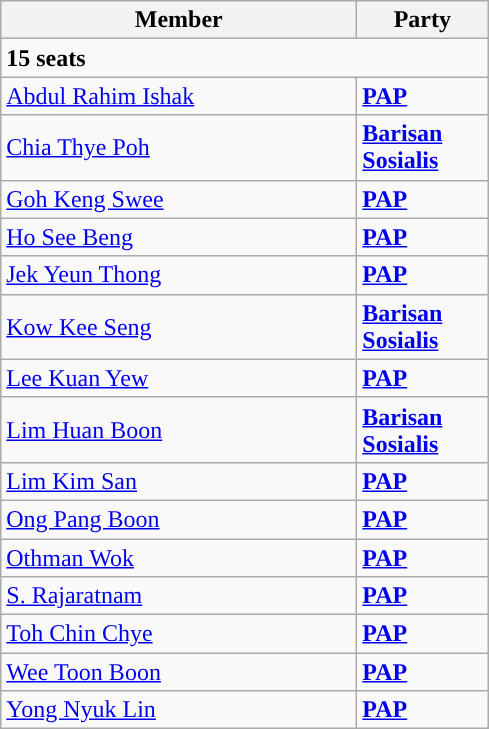<table class="wikitable sortable">
<tr>
<th style="width:230px;">Member</th>
<th style="width:80px;">Party</th>
</tr>
<tr>
<td colspan="2"><strong>15 seats</strong></td>
</tr>
<tr>
<td><a href='#'>Abdul Rahim Ishak</a></td>
<td><strong><a href='#'>PAP</a></strong></td>
</tr>
<tr>
<td><a href='#'>Chia Thye Poh</a></td>
<td><strong><a href='#'>Barisan Sosialis</a></strong></td>
</tr>
<tr>
<td><a href='#'>Goh Keng Swee</a></td>
<td><strong><a href='#'>PAP</a></strong></td>
</tr>
<tr>
<td><a href='#'>Ho See Beng</a></td>
<td><strong><a href='#'>PAP</a></strong></td>
</tr>
<tr>
<td><a href='#'>Jek Yeun Thong</a></td>
<td><strong><a href='#'>PAP</a></strong></td>
</tr>
<tr>
<td><a href='#'>Kow Kee Seng</a></td>
<td><strong><a href='#'>Barisan Sosialis</a></strong></td>
</tr>
<tr>
<td><a href='#'>Lee Kuan Yew</a></td>
<td><strong><a href='#'>PAP</a></strong></td>
</tr>
<tr>
<td><a href='#'>Lim Huan Boon</a></td>
<td><strong><a href='#'>Barisan Sosialis</a></strong></td>
</tr>
<tr>
<td><a href='#'>Lim Kim San</a></td>
<td><strong><a href='#'>PAP</a></strong></td>
</tr>
<tr>
<td><a href='#'>Ong Pang Boon</a></td>
<td><strong><a href='#'>PAP</a></strong></td>
</tr>
<tr>
<td><a href='#'>Othman Wok</a></td>
<td><strong><a href='#'>PAP</a></strong></td>
</tr>
<tr>
<td><a href='#'>S. Rajaratnam</a><br></td>
<td><strong><a href='#'>PAP</a></strong></td>
</tr>
<tr>
<td><a href='#'>Toh Chin Chye</a></td>
<td><strong><a href='#'>PAP</a></strong></td>
</tr>
<tr>
<td><a href='#'>Wee Toon Boon</a></td>
<td><strong><a href='#'>PAP</a></strong></td>
</tr>
<tr>
<td><a href='#'>Yong Nyuk Lin</a></td>
<td><strong><a href='#'>PAP</a></strong></td>
</tr>
</table>
